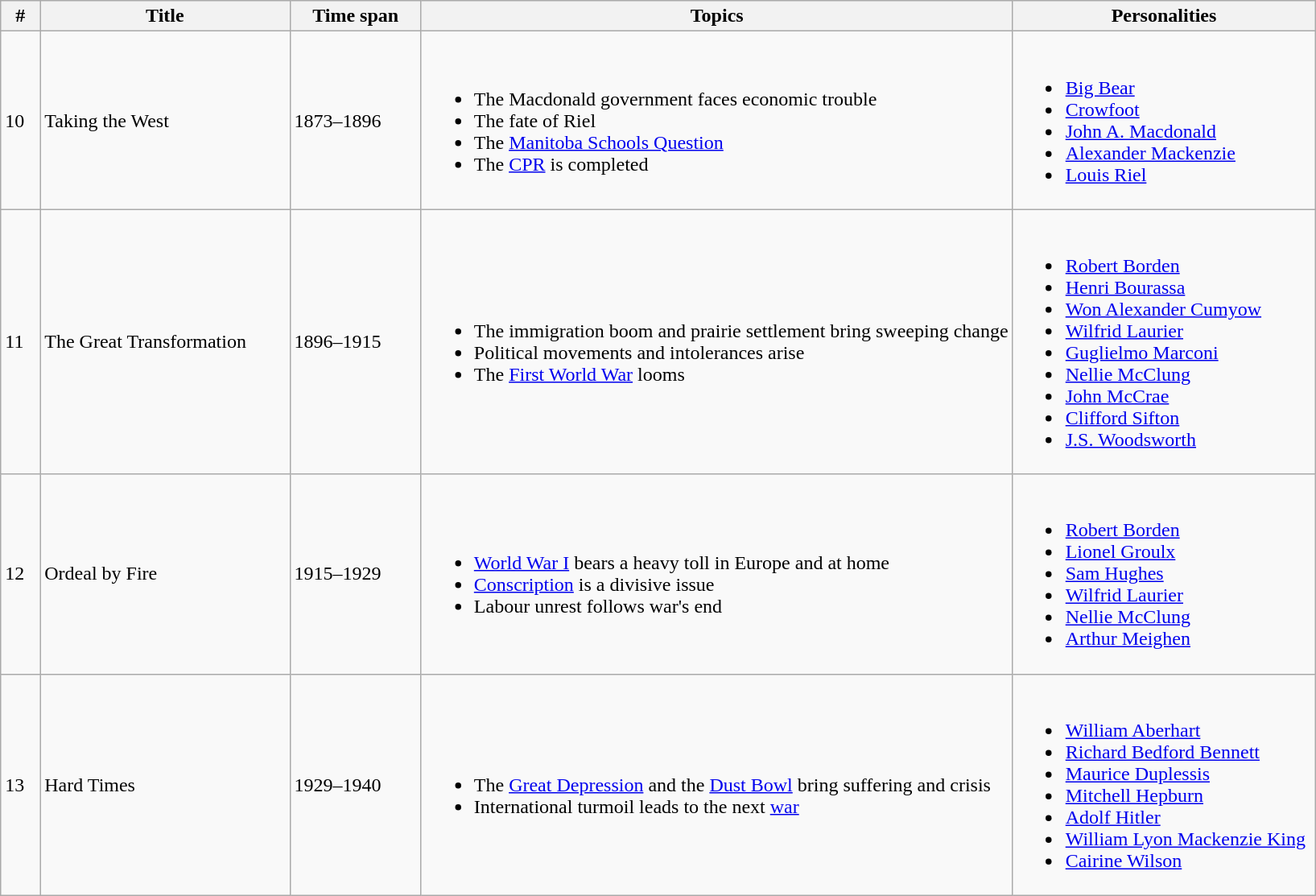<table class="wikitable">
<tr>
<th style="width:3%;">#</th>
<th style="width:19%;">Title</th>
<th style="width:10%;">Time span</th>
<th style="width:45%;">Topics</th>
<th style="width:33%;">Personalities</th>
</tr>
<tr>
<td>10</td>
<td>Taking the West</td>
<td>1873–1896</td>
<td><br><ul><li>The Macdonald government faces economic trouble</li><li>The fate of Riel</li><li>The <a href='#'>Manitoba Schools Question</a></li><li>The <a href='#'>CPR</a> is completed</li></ul></td>
<td><br><ul><li><a href='#'>Big Bear</a></li><li><a href='#'>Crowfoot</a></li><li><a href='#'>John A. Macdonald</a></li><li><a href='#'>Alexander Mackenzie</a></li><li><a href='#'>Louis Riel</a></li></ul></td>
</tr>
<tr>
<td>11</td>
<td>The Great Transformation</td>
<td>1896–1915</td>
<td><br><ul><li>The immigration boom and prairie settlement bring sweeping change</li><li>Political movements and intolerances arise</li><li>The <a href='#'>First World War</a> looms</li></ul></td>
<td><br><ul><li><a href='#'>Robert Borden</a></li><li><a href='#'>Henri Bourassa</a></li><li><a href='#'>Won Alexander Cumyow</a></li><li><a href='#'>Wilfrid Laurier</a></li><li><a href='#'>Guglielmo Marconi</a></li><li><a href='#'>Nellie McClung</a></li><li><a href='#'>John McCrae</a></li><li><a href='#'>Clifford Sifton</a></li><li><a href='#'>J.S. Woodsworth</a></li></ul></td>
</tr>
<tr>
<td>12</td>
<td>Ordeal by Fire</td>
<td>1915–1929</td>
<td><br><ul><li><a href='#'>World War I</a> bears a heavy toll in Europe and at home</li><li><a href='#'>Conscription</a> is a divisive issue</li><li>Labour unrest follows war's end</li></ul></td>
<td><br><ul><li><a href='#'>Robert Borden</a></li><li><a href='#'>Lionel Groulx</a></li><li><a href='#'>Sam Hughes</a></li><li><a href='#'>Wilfrid Laurier</a></li><li><a href='#'>Nellie McClung</a></li><li><a href='#'>Arthur Meighen</a></li></ul></td>
</tr>
<tr>
<td>13</td>
<td>Hard Times</td>
<td>1929–1940</td>
<td><br><ul><li>The <a href='#'>Great Depression</a> and the <a href='#'>Dust Bowl</a> bring suffering and crisis</li><li>International turmoil leads to the next <a href='#'>war</a></li></ul></td>
<td><br><ul><li><a href='#'>William Aberhart</a></li><li><a href='#'>Richard Bedford Bennett</a></li><li><a href='#'>Maurice Duplessis</a></li><li><a href='#'>Mitchell Hepburn</a></li><li><a href='#'>Adolf Hitler</a></li><li><a href='#'>William Lyon Mackenzie King</a></li><li><a href='#'>Cairine Wilson</a></li></ul></td>
</tr>
</table>
